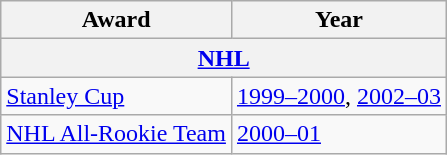<table class="wikitable">
<tr>
<th>Award</th>
<th>Year</th>
</tr>
<tr>
<th colspan="2"><a href='#'>NHL</a></th>
</tr>
<tr>
<td><a href='#'>Stanley Cup</a></td>
<td><a href='#'>1999–2000</a>, <a href='#'>2002–03</a></td>
</tr>
<tr>
<td><a href='#'>NHL All-Rookie Team</a></td>
<td><a href='#'>2000–01</a></td>
</tr>
</table>
